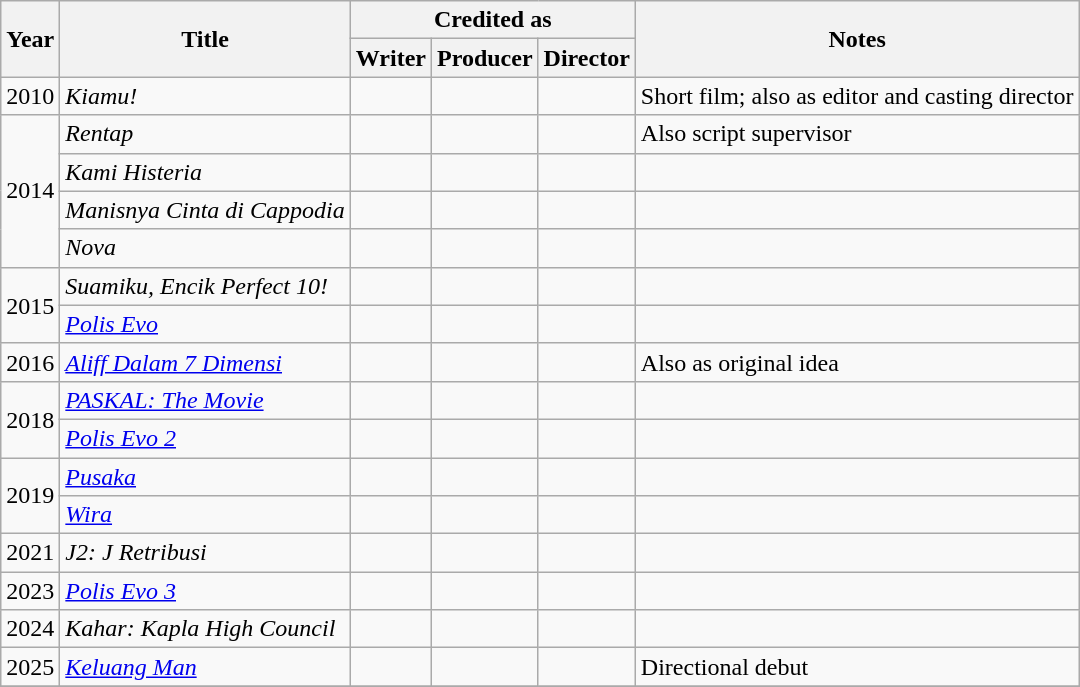<table class="wikitable">
<tr>
<th rowspan="2">Year</th>
<th rowspan="2">Title</th>
<th colspan="3">Credited as</th>
<th rowspan="2">Notes</th>
</tr>
<tr>
<th>Writer</th>
<th>Producer</th>
<th>Director</th>
</tr>
<tr>
<td>2010</td>
<td><em>Kiamu!</em></td>
<td></td>
<td></td>
<td></td>
<td>Short film; also as editor and casting director</td>
</tr>
<tr>
<td rowspan="4">2014</td>
<td><em>Rentap</em></td>
<td></td>
<td></td>
<td></td>
<td>Also script supervisor</td>
</tr>
<tr>
<td><em>Kami Histeria</em></td>
<td></td>
<td></td>
<td></td>
<td></td>
</tr>
<tr>
<td><em>Manisnya Cinta di Cappodia</em></td>
<td></td>
<td></td>
<td></td>
<td></td>
</tr>
<tr>
<td><em>Nova</em></td>
<td></td>
<td></td>
<td></td>
<td></td>
</tr>
<tr>
<td rowspan="2">2015</td>
<td><em>Suamiku, Encik Perfect 10!</em></td>
<td></td>
<td></td>
<td></td>
<td></td>
</tr>
<tr>
<td><em><a href='#'>Polis Evo</a></em></td>
<td></td>
<td></td>
<td></td>
<td></td>
</tr>
<tr>
<td>2016</td>
<td><em><a href='#'>Aliff Dalam 7 Dimensi</a></em></td>
<td></td>
<td></td>
<td></td>
<td>Also as original idea</td>
</tr>
<tr>
<td rowspan="2">2018</td>
<td><em><a href='#'>PASKAL: The Movie</a></em></td>
<td></td>
<td></td>
<td></td>
<td></td>
</tr>
<tr>
<td><em><a href='#'>Polis Evo 2</a></em></td>
<td></td>
<td></td>
<td></td>
<td></td>
</tr>
<tr>
<td rowspan="2">2019</td>
<td><em><a href='#'>Pusaka</a></em></td>
<td></td>
<td></td>
<td></td>
<td></td>
</tr>
<tr>
<td><em><a href='#'>Wira</a></em></td>
<td></td>
<td></td>
<td></td>
<td></td>
</tr>
<tr>
<td>2021</td>
<td><em>J2: J Retribusi</em></td>
<td></td>
<td></td>
<td></td>
<td></td>
</tr>
<tr>
<td>2023</td>
<td><em><a href='#'>Polis Evo 3</a></em></td>
<td></td>
<td></td>
<td></td>
<td></td>
</tr>
<tr>
<td>2024</td>
<td><em>Kahar: Kapla High Council</em></td>
<td></td>
<td></td>
<td></td>
<td></td>
</tr>
<tr>
<td>2025</td>
<td><em><a href='#'>Keluang Man</a></em></td>
<td></td>
<td></td>
<td></td>
<td>Directional debut</td>
</tr>
<tr>
</tr>
</table>
